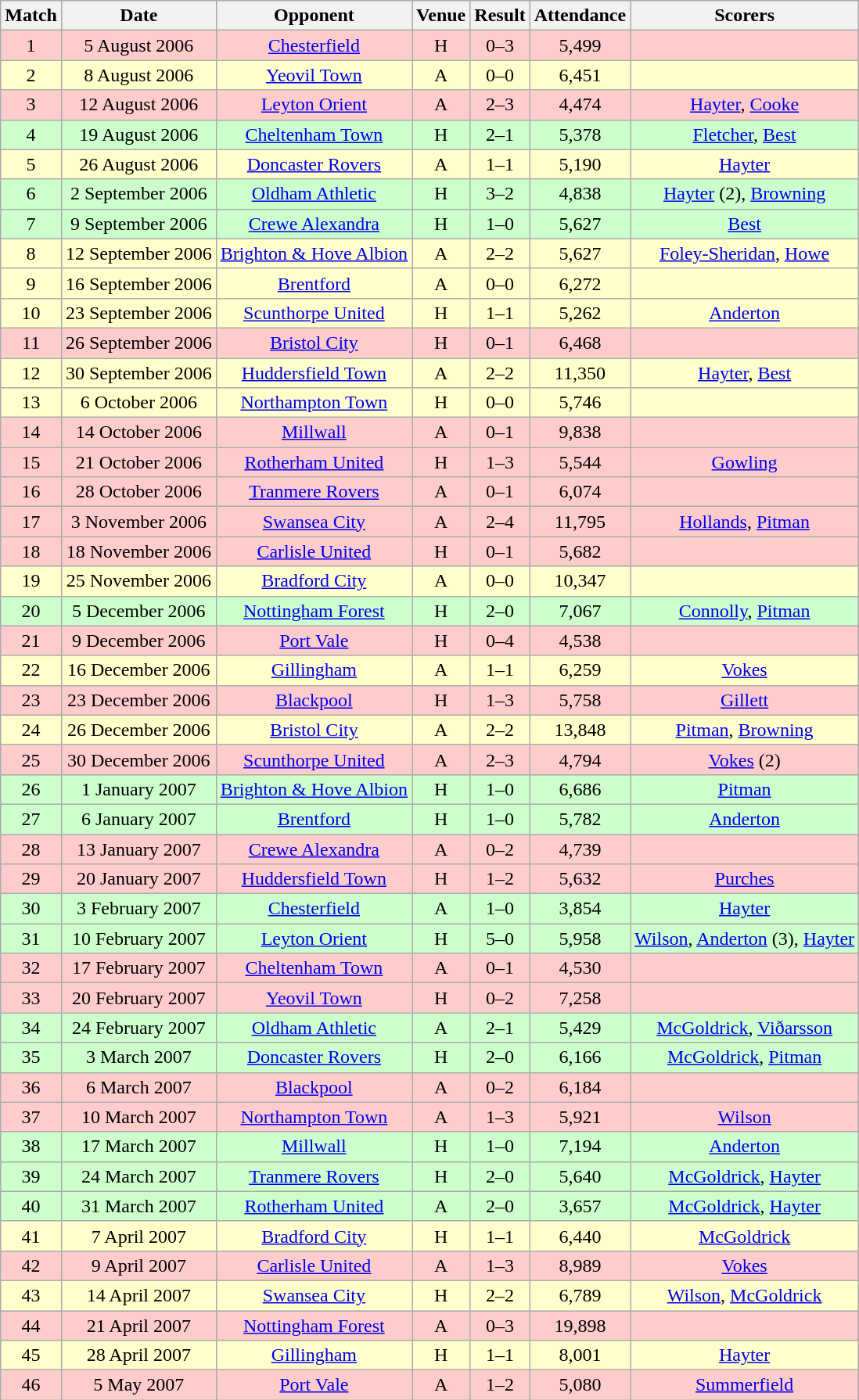<table class="wikitable" style="font-size:100%; text-align:center">
<tr>
<th>Match</th>
<th>Date</th>
<th>Opponent</th>
<th>Venue</th>
<th>Result</th>
<th>Attendance</th>
<th>Scorers</th>
</tr>
<tr style="background: #FFCCCC;">
<td>1</td>
<td>5 August 2006</td>
<td><a href='#'>Chesterfield</a></td>
<td>H</td>
<td>0–3</td>
<td>5,499</td>
<td></td>
</tr>
<tr style="background: #FFFFCC;">
<td>2</td>
<td>8 August 2006</td>
<td><a href='#'>Yeovil Town</a></td>
<td>A</td>
<td>0–0</td>
<td>6,451</td>
<td></td>
</tr>
<tr style="background: #FFCCCC;">
<td>3</td>
<td>12 August 2006</td>
<td><a href='#'>Leyton Orient</a></td>
<td>A</td>
<td>2–3</td>
<td>4,474</td>
<td><a href='#'>Hayter</a>, <a href='#'>Cooke</a></td>
</tr>
<tr style="background: #CCFFCC;">
<td>4</td>
<td>19 August 2006</td>
<td><a href='#'>Cheltenham Town</a></td>
<td>H</td>
<td>2–1</td>
<td>5,378</td>
<td><a href='#'>Fletcher</a>, <a href='#'>Best</a></td>
</tr>
<tr style="background: #FFFFCC;">
<td>5</td>
<td>26 August 2006</td>
<td><a href='#'>Doncaster Rovers</a></td>
<td>A</td>
<td>1–1</td>
<td>5,190</td>
<td><a href='#'>Hayter</a></td>
</tr>
<tr style="background: #CCFFCC;">
<td>6</td>
<td>2 September 2006</td>
<td><a href='#'>Oldham Athletic</a></td>
<td>H</td>
<td>3–2</td>
<td>4,838</td>
<td><a href='#'>Hayter</a> (2), <a href='#'>Browning</a></td>
</tr>
<tr style="background: #CCFFCC;">
<td>7</td>
<td>9 September 2006</td>
<td><a href='#'>Crewe Alexandra</a></td>
<td>H</td>
<td>1–0</td>
<td>5,627</td>
<td><a href='#'>Best</a></td>
</tr>
<tr style="background: #FFFFCC;">
<td>8</td>
<td>12 September 2006</td>
<td><a href='#'>Brighton & Hove Albion</a></td>
<td>A</td>
<td>2–2</td>
<td>5,627</td>
<td><a href='#'>Foley-Sheridan</a>, <a href='#'>Howe</a></td>
</tr>
<tr style="background: #FFFFCC;">
<td>9</td>
<td>16 September 2006</td>
<td><a href='#'>Brentford</a></td>
<td>A</td>
<td>0–0</td>
<td>6,272</td>
<td></td>
</tr>
<tr style="background: #FFFFCC;">
<td>10</td>
<td>23 September 2006</td>
<td><a href='#'>Scunthorpe United</a></td>
<td>H</td>
<td>1–1</td>
<td>5,262</td>
<td><a href='#'>Anderton</a></td>
</tr>
<tr style="background: #FFCCCC;">
<td>11</td>
<td>26 September 2006</td>
<td><a href='#'>Bristol City</a></td>
<td>H</td>
<td>0–1</td>
<td>6,468</td>
<td></td>
</tr>
<tr style="background: #FFFFCC;">
<td>12</td>
<td>30 September 2006</td>
<td><a href='#'>Huddersfield Town</a></td>
<td>A</td>
<td>2–2</td>
<td>11,350</td>
<td><a href='#'>Hayter</a>, <a href='#'>Best</a></td>
</tr>
<tr style="background: #FFFFCC;">
<td>13</td>
<td>6 October 2006</td>
<td><a href='#'>Northampton Town</a></td>
<td>H</td>
<td>0–0</td>
<td>5,746</td>
<td></td>
</tr>
<tr style="background: #FFCCCC;">
<td>14</td>
<td>14 October 2006</td>
<td><a href='#'>Millwall</a></td>
<td>A</td>
<td>0–1</td>
<td>9,838</td>
<td></td>
</tr>
<tr style="background: #FFCCCC;">
<td>15</td>
<td>21 October 2006</td>
<td><a href='#'>Rotherham United</a></td>
<td>H</td>
<td>1–3</td>
<td>5,544</td>
<td><a href='#'>Gowling</a></td>
</tr>
<tr style="background: #FFCCCC;">
<td>16</td>
<td>28 October 2006</td>
<td><a href='#'>Tranmere Rovers</a></td>
<td>A</td>
<td>0–1</td>
<td>6,074</td>
<td></td>
</tr>
<tr style="background: #FFCCCC;">
<td>17</td>
<td>3 November 2006</td>
<td><a href='#'>Swansea City</a></td>
<td>A</td>
<td>2–4</td>
<td>11,795</td>
<td><a href='#'>Hollands</a>, <a href='#'>Pitman</a></td>
</tr>
<tr style="background: #FFCCCC;">
<td>18</td>
<td>18 November 2006</td>
<td><a href='#'>Carlisle United</a></td>
<td>H</td>
<td>0–1</td>
<td>5,682</td>
<td></td>
</tr>
<tr style="background: #FFFFCC;">
<td>19</td>
<td>25 November 2006</td>
<td><a href='#'>Bradford City</a></td>
<td>A</td>
<td>0–0</td>
<td>10,347</td>
<td></td>
</tr>
<tr style="background: #CCFFCC;">
<td>20</td>
<td>5 December 2006</td>
<td><a href='#'>Nottingham Forest</a></td>
<td>H</td>
<td>2–0</td>
<td>7,067</td>
<td><a href='#'>Connolly</a>, <a href='#'>Pitman</a></td>
</tr>
<tr style="background: #FFCCCC;">
<td>21</td>
<td>9 December 2006</td>
<td><a href='#'>Port Vale</a></td>
<td>H</td>
<td>0–4</td>
<td>4,538</td>
<td></td>
</tr>
<tr style="background: #FFFFCC;">
<td>22</td>
<td>16 December 2006</td>
<td><a href='#'>Gillingham</a></td>
<td>A</td>
<td>1–1</td>
<td>6,259</td>
<td><a href='#'>Vokes</a></td>
</tr>
<tr style="background: #FFCCCC;">
<td>23</td>
<td>23 December 2006</td>
<td><a href='#'>Blackpool</a></td>
<td>H</td>
<td>1–3</td>
<td>5,758</td>
<td><a href='#'>Gillett</a></td>
</tr>
<tr style="background: #FFFFCC;">
<td>24</td>
<td>26 December 2006</td>
<td><a href='#'>Bristol City</a></td>
<td>A</td>
<td>2–2</td>
<td>13,848</td>
<td><a href='#'>Pitman</a>, <a href='#'>Browning</a></td>
</tr>
<tr style="background: #FFCCCC;">
<td>25</td>
<td>30 December 2006</td>
<td><a href='#'>Scunthorpe United</a></td>
<td>A</td>
<td>2–3</td>
<td>4,794</td>
<td><a href='#'>Vokes</a> (2)</td>
</tr>
<tr style="background: #CCFFCC;">
<td>26</td>
<td>1 January 2007</td>
<td><a href='#'>Brighton & Hove Albion</a></td>
<td>H</td>
<td>1–0</td>
<td>6,686</td>
<td><a href='#'>Pitman</a></td>
</tr>
<tr style="background: #CCFFCC;">
<td>27</td>
<td>6 January 2007</td>
<td><a href='#'>Brentford</a></td>
<td>H</td>
<td>1–0</td>
<td>5,782</td>
<td><a href='#'>Anderton</a></td>
</tr>
<tr style="background: #FFCCCC;">
<td>28</td>
<td>13 January 2007</td>
<td><a href='#'>Crewe Alexandra</a></td>
<td>A</td>
<td>0–2</td>
<td>4,739</td>
<td></td>
</tr>
<tr style="background: #FFCCCC;">
<td>29</td>
<td>20 January 2007</td>
<td><a href='#'>Huddersfield Town</a></td>
<td>H</td>
<td>1–2</td>
<td>5,632</td>
<td><a href='#'>Purches</a></td>
</tr>
<tr style="background: #CCFFCC;">
<td>30</td>
<td>3 February 2007</td>
<td><a href='#'>Chesterfield</a></td>
<td>A</td>
<td>1–0</td>
<td>3,854</td>
<td><a href='#'>Hayter</a></td>
</tr>
<tr style="background: #CCFFCC;">
<td>31</td>
<td>10 February 2007</td>
<td><a href='#'>Leyton Orient</a></td>
<td>H</td>
<td>5–0</td>
<td>5,958</td>
<td><a href='#'>Wilson</a>, <a href='#'>Anderton</a> (3), <a href='#'>Hayter</a></td>
</tr>
<tr style="background: #FFCCCC;">
<td>32</td>
<td>17 February 2007</td>
<td><a href='#'>Cheltenham Town</a></td>
<td>A</td>
<td>0–1</td>
<td>4,530</td>
<td></td>
</tr>
<tr style="background: #FFCCCC;">
<td>33</td>
<td>20 February 2007</td>
<td><a href='#'>Yeovil Town</a></td>
<td>H</td>
<td>0–2</td>
<td>7,258</td>
<td></td>
</tr>
<tr style="background: #CCFFCC;">
<td>34</td>
<td>24 February 2007</td>
<td><a href='#'>Oldham Athletic</a></td>
<td>A</td>
<td>2–1</td>
<td>5,429</td>
<td><a href='#'>McGoldrick</a>, <a href='#'>Viðarsson</a></td>
</tr>
<tr style="background: #CCFFCC;">
<td>35</td>
<td>3 March 2007</td>
<td><a href='#'>Doncaster Rovers</a></td>
<td>H</td>
<td>2–0</td>
<td>6,166</td>
<td><a href='#'>McGoldrick</a>, <a href='#'>Pitman</a></td>
</tr>
<tr style="background: #FFCCCC;">
<td>36</td>
<td>6 March 2007</td>
<td><a href='#'>Blackpool</a></td>
<td>A</td>
<td>0–2</td>
<td>6,184</td>
<td></td>
</tr>
<tr style="background: #FFCCCC;">
<td>37</td>
<td>10 March 2007</td>
<td><a href='#'>Northampton Town</a></td>
<td>A</td>
<td>1–3</td>
<td>5,921</td>
<td><a href='#'>Wilson</a></td>
</tr>
<tr style="background: #CCFFCC;">
<td>38</td>
<td>17 March 2007</td>
<td><a href='#'>Millwall</a></td>
<td>H</td>
<td>1–0</td>
<td>7,194</td>
<td><a href='#'>Anderton</a></td>
</tr>
<tr style="background: #CCFFCC;">
<td>39</td>
<td>24 March 2007</td>
<td><a href='#'>Tranmere Rovers</a></td>
<td>H</td>
<td>2–0</td>
<td>5,640</td>
<td><a href='#'>McGoldrick</a>, <a href='#'>Hayter</a></td>
</tr>
<tr style="background: #CCFFCC;">
<td>40</td>
<td>31 March 2007</td>
<td><a href='#'>Rotherham United</a></td>
<td>A</td>
<td>2–0</td>
<td>3,657</td>
<td><a href='#'>McGoldrick</a>, <a href='#'>Hayter</a></td>
</tr>
<tr style="background: #FFFFCC;">
<td>41</td>
<td>7 April 2007</td>
<td><a href='#'>Bradford City</a></td>
<td>H</td>
<td>1–1</td>
<td>6,440</td>
<td><a href='#'>McGoldrick</a></td>
</tr>
<tr style="background: #FFCCCC;">
<td>42</td>
<td>9 April 2007</td>
<td><a href='#'>Carlisle United</a></td>
<td>A</td>
<td>1–3</td>
<td>8,989</td>
<td><a href='#'>Vokes</a></td>
</tr>
<tr style="background: #FFFFCC;">
<td>43</td>
<td>14 April 2007</td>
<td><a href='#'>Swansea City</a></td>
<td>H</td>
<td>2–2</td>
<td>6,789</td>
<td><a href='#'>Wilson</a>, <a href='#'>McGoldrick</a></td>
</tr>
<tr style="background: #FFCCCC;">
<td>44</td>
<td>21 April 2007</td>
<td><a href='#'>Nottingham Forest</a></td>
<td>A</td>
<td>0–3</td>
<td>19,898</td>
<td></td>
</tr>
<tr style="background: #FFFFCC;">
<td>45</td>
<td>28 April 2007</td>
<td><a href='#'>Gillingham</a></td>
<td>H</td>
<td>1–1</td>
<td>8,001</td>
<td><a href='#'>Hayter</a></td>
</tr>
<tr style="background: #FFCCCC;">
<td>46</td>
<td>5 May 2007</td>
<td><a href='#'>Port Vale</a></td>
<td>A</td>
<td>1–2</td>
<td>5,080</td>
<td><a href='#'>Summerfield</a></td>
</tr>
</table>
